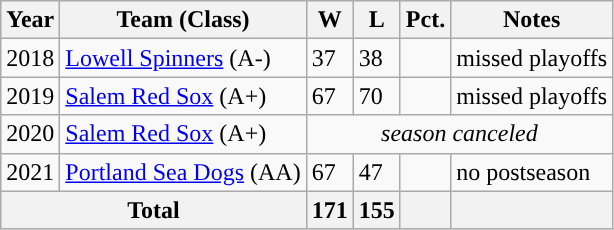<table class="wikitable sortable">
<tr>
<th>Year</th>
<th>Team (Class)</th>
<th>W</th>
<th>L</th>
<th>Pct.</th>
<th>Notes</th>
</tr>
<tr>
<td>2018</td>
<td><a href='#'>Lowell Spinners</a> (A-)</td>
<td>37</td>
<td>38</td>
<td></td>
<td>missed playoffs</td>
</tr>
<tr>
<td>2019</td>
<td><a href='#'>Salem Red Sox</a> (A+)</td>
<td>67</td>
<td>70</td>
<td></td>
<td>missed playoffs</td>
</tr>
<tr>
<td>2020</td>
<td><a href='#'>Salem Red Sox</a> (A+)</td>
<td colspan=4 align=center><em>season canceled</em></td>
</tr>
<tr>
<td>2021</td>
<td><a href='#'>Portland Sea Dogs</a> (AA)</td>
<td>67</td>
<td>47</td>
<td></td>
<td>no postseason</td>
</tr>
<tr>
<th colspan=2>Total</th>
<th>171</th>
<th>155</th>
<th></th>
<th></th>
</tr>
</table>
